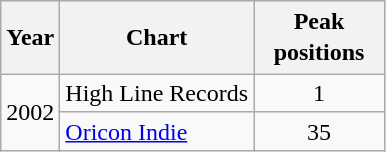<table class="wikitable">
<tr>
<th>Year</th>
<th>Chart</th>
<th style="width:5em;line-height:1.3">Peak positions</th>
</tr>
<tr>
<td rowspan="2">2002</td>
<td>High Line Records</td>
<td align="center">1</td>
</tr>
<tr>
<td><a href='#'>Oricon Indie</a></td>
<td align="center">35</td>
</tr>
</table>
